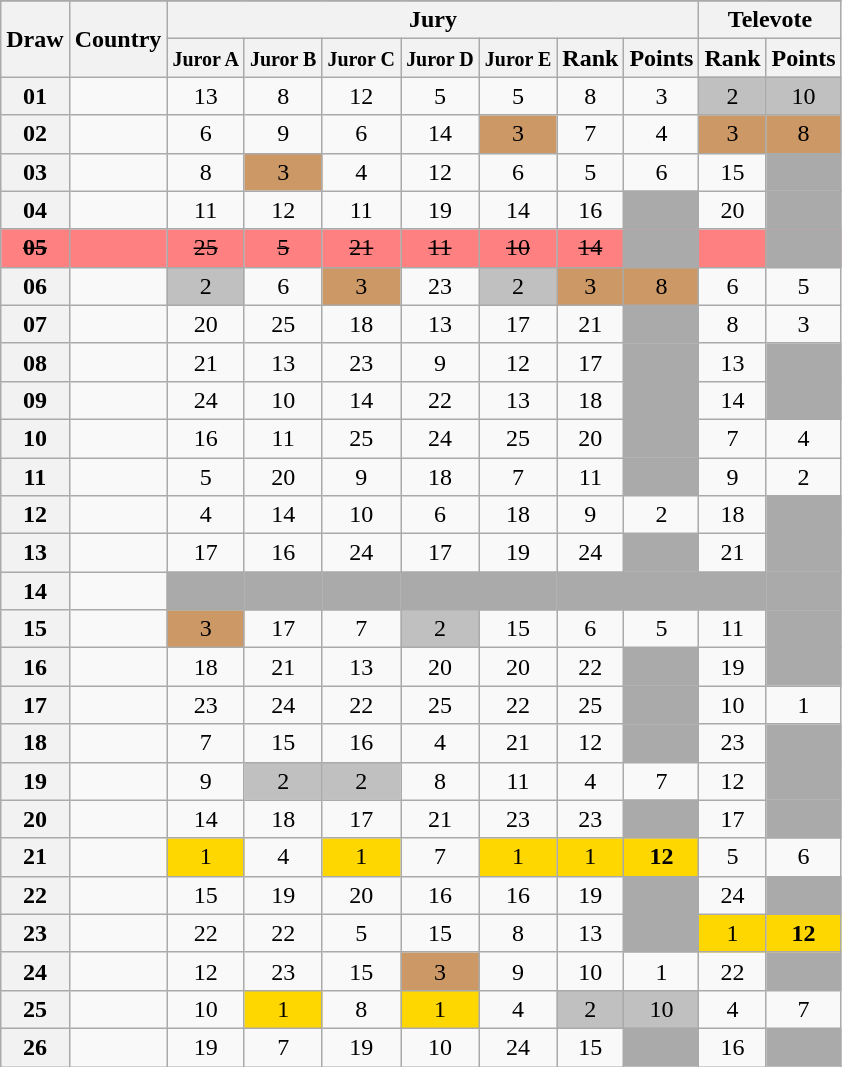<table class="sortable wikitable collapsible plainrowheaders" style="text-align:center;">
<tr>
</tr>
<tr>
<th scope="col" rowspan="2">Draw</th>
<th scope="col" rowspan="2">Country</th>
<th scope="col" colspan="7">Jury</th>
<th scope="col" colspan="2">Televote</th>
</tr>
<tr>
<th scope="col"><small>Juror A</small></th>
<th scope="col"><small>Juror B</small></th>
<th scope="col"><small>Juror C</small></th>
<th scope="col"><small>Juror D</small></th>
<th scope="col"><small>Juror E</small></th>
<th scope="col">Rank</th>
<th scope="col" class="unsortable">Points</th>
<th scope="col">Rank</th>
<th scope="col" class="unsortable">Points</th>
</tr>
<tr>
<th scope="row" style="text-align:center;">01</th>
<td style="text-align:left;"></td>
<td>13</td>
<td>8</td>
<td>12</td>
<td>5</td>
<td>5</td>
<td>8</td>
<td>3</td>
<td style="background:silver;">2</td>
<td style="background:silver;">10</td>
</tr>
<tr>
<th scope="row" style="text-align:center;">02</th>
<td style="text-align:left;"></td>
<td>6</td>
<td>9</td>
<td>6</td>
<td>14</td>
<td style="background:#CC9966;">3</td>
<td>7</td>
<td>4</td>
<td style="background:#CC9966;">3</td>
<td style="background:#CC9966;">8</td>
</tr>
<tr>
<th scope="row" style="text-align:center;">03</th>
<td style="text-align:left;"></td>
<td>8</td>
<td style="background:#CC9966;">3</td>
<td>4</td>
<td>12</td>
<td>6</td>
<td>5</td>
<td>6</td>
<td>15</td>
<td style="background:#AAAAAA;"></td>
</tr>
<tr>
<th scope="row" style="text-align:center;">04</th>
<td style="text-align:left;"></td>
<td>11</td>
<td>12</td>
<td>11</td>
<td>19</td>
<td>14</td>
<td>16</td>
<td style="background:#AAAAAA;"></td>
<td>20</td>
<td style="background:#AAAAAA;"></td>
</tr>
<tr style="background:#FE8080">
<th scope="row" style="text-align:center; background:#FE8080"><s>05</s></th>
<td style="text-align:left;"><s></s> </td>
<td><s>25</s></td>
<td><s>5</s></td>
<td><s>21</s></td>
<td><s>11</s></td>
<td><s>10</s></td>
<td><s>14</s></td>
<td style="background:#AAAAAA;"></td>
<td></td>
<td style="background:#AAAAAA;"></td>
</tr>
<tr>
<th scope="row" style="text-align:center;">06</th>
<td style="text-align:left;"></td>
<td style="background:silver;">2</td>
<td>6</td>
<td style="background:#CC9966;">3</td>
<td>23</td>
<td style="background:silver;">2</td>
<td style="background:#CC9966;">3</td>
<td style="background:#CC9966;">8</td>
<td>6</td>
<td>5</td>
</tr>
<tr>
<th scope="row" style="text-align:center;">07</th>
<td style="text-align:left;"></td>
<td>20</td>
<td>25</td>
<td>18</td>
<td>13</td>
<td>17</td>
<td>21</td>
<td style="background:#AAAAAA;"></td>
<td>8</td>
<td>3</td>
</tr>
<tr>
<th scope="row" style="text-align:center;">08</th>
<td style="text-align:left;"></td>
<td>21</td>
<td>13</td>
<td>23</td>
<td>9</td>
<td>12</td>
<td>17</td>
<td style="background:#AAAAAA;"></td>
<td>13</td>
<td style="background:#AAAAAA;"></td>
</tr>
<tr>
<th scope="row" style="text-align:center;">09</th>
<td style="text-align:left;"></td>
<td>24</td>
<td>10</td>
<td>14</td>
<td>22</td>
<td>13</td>
<td>18</td>
<td style="background:#AAAAAA;"></td>
<td>14</td>
<td style="background:#AAAAAA;"></td>
</tr>
<tr>
<th scope="row" style="text-align:center;">10</th>
<td style="text-align:left;"></td>
<td>16</td>
<td>11</td>
<td>25</td>
<td>24</td>
<td>25</td>
<td>20</td>
<td style="background:#AAAAAA;"></td>
<td>7</td>
<td>4</td>
</tr>
<tr>
<th scope="row" style="text-align:center;">11</th>
<td style="text-align:left;"></td>
<td>5</td>
<td>20</td>
<td>9</td>
<td>18</td>
<td>7</td>
<td>11</td>
<td style="background:#AAAAAA;"></td>
<td>9</td>
<td>2</td>
</tr>
<tr>
<th scope="row" style="text-align:center;">12</th>
<td style="text-align:left;"></td>
<td>4</td>
<td>14</td>
<td>10</td>
<td>6</td>
<td>18</td>
<td>9</td>
<td>2</td>
<td>18</td>
<td style="background:#AAAAAA;"></td>
</tr>
<tr>
<th scope="row" style="text-align:center;">13</th>
<td style="text-align:left;"></td>
<td>17</td>
<td>16</td>
<td>24</td>
<td>17</td>
<td>19</td>
<td>24</td>
<td style="background:#AAAAAA;"></td>
<td>21</td>
<td style="background:#AAAAAA;"></td>
</tr>
<tr class="sortbottom">
<th scope="row" style="text-align:center;">14</th>
<td style="text-align:left;"></td>
<td style="background:#AAAAAA;"></td>
<td style="background:#AAAAAA;"></td>
<td style="background:#AAAAAA;"></td>
<td style="background:#AAAAAA;"></td>
<td style="background:#AAAAAA;"></td>
<td style="background:#AAAAAA;"></td>
<td style="background:#AAAAAA;"></td>
<td style="background:#AAAAAA;"></td>
<td style="background:#AAAAAA;"></td>
</tr>
<tr>
<th scope="row" style="text-align:center;">15</th>
<td style="text-align:left;"></td>
<td style="background:#CC9966;">3</td>
<td>17</td>
<td>7</td>
<td style="background:silver;">2</td>
<td>15</td>
<td>6</td>
<td>5</td>
<td>11</td>
<td style="background:#AAAAAA;"></td>
</tr>
<tr>
<th scope="row" style="text-align:center;">16</th>
<td style="text-align:left;"></td>
<td>18</td>
<td>21</td>
<td>13</td>
<td>20</td>
<td>20</td>
<td>22</td>
<td style="background:#AAAAAA;"></td>
<td>19</td>
<td style="background:#AAAAAA;"></td>
</tr>
<tr>
<th scope="row" style="text-align:center;">17</th>
<td style="text-align:left;"></td>
<td>23</td>
<td>24</td>
<td>22</td>
<td>25</td>
<td>22</td>
<td>25</td>
<td style="background:#AAAAAA;"></td>
<td>10</td>
<td>1</td>
</tr>
<tr>
<th scope="row" style="text-align:center;">18</th>
<td style="text-align:left;"></td>
<td>7</td>
<td>15</td>
<td>16</td>
<td>4</td>
<td>21</td>
<td>12</td>
<td style="background:#AAAAAA;"></td>
<td>23</td>
<td style="background:#AAAAAA;"></td>
</tr>
<tr>
<th scope="row" style="text-align:center;">19</th>
<td style="text-align:left;"></td>
<td>9</td>
<td style="background:silver;">2</td>
<td style="background:silver;">2</td>
<td>8</td>
<td>11</td>
<td>4</td>
<td>7</td>
<td>12</td>
<td style="background:#AAAAAA;"></td>
</tr>
<tr>
<th scope="row" style="text-align:center;">20</th>
<td style="text-align:left;"></td>
<td>14</td>
<td>18</td>
<td>17</td>
<td>21</td>
<td>23</td>
<td>23</td>
<td style="background:#AAAAAA;"></td>
<td>17</td>
<td style="background:#AAAAAA;"></td>
</tr>
<tr>
<th scope="row" style="text-align:center;">21</th>
<td style="text-align:left;"></td>
<td style="background:gold;">1</td>
<td>4</td>
<td style="background:gold;">1</td>
<td>7</td>
<td style="background:gold;">1</td>
<td style="background:gold;">1</td>
<td style="background:gold;"><strong>12</strong></td>
<td>5</td>
<td>6</td>
</tr>
<tr>
<th scope="row" style="text-align:center;">22</th>
<td style="text-align:left;"></td>
<td>15</td>
<td>19</td>
<td>20</td>
<td>16</td>
<td>16</td>
<td>19</td>
<td style="background:#AAAAAA;"></td>
<td>24</td>
<td style="background:#AAAAAA;"></td>
</tr>
<tr>
<th scope="row" style="text-align:center;">23</th>
<td style="text-align:left;"></td>
<td>22</td>
<td>22</td>
<td>5</td>
<td>15</td>
<td>8</td>
<td>13</td>
<td style="background:#AAAAAA;"></td>
<td style="background:gold;">1</td>
<td style="background:gold;"><strong>12</strong></td>
</tr>
<tr>
<th scope="row" style="text-align:center;">24</th>
<td style="text-align:left;"></td>
<td>12</td>
<td>23</td>
<td>15</td>
<td style="background:#CC9966;">3</td>
<td>9</td>
<td>10</td>
<td>1</td>
<td>22</td>
<td style="background:#AAAAAA;"></td>
</tr>
<tr>
<th scope="row" style="text-align:center;">25</th>
<td style="text-align:left;"></td>
<td>10</td>
<td style="background:gold;">1</td>
<td>8</td>
<td style="background:gold;">1</td>
<td>4</td>
<td style="background:silver;">2</td>
<td style="background:silver;">10</td>
<td>4</td>
<td>7</td>
</tr>
<tr>
<th scope="row" style="text-align:center;">26</th>
<td style="text-align:left;"></td>
<td>19</td>
<td>7</td>
<td>19</td>
<td>10</td>
<td>24</td>
<td>15</td>
<td style="background:#AAAAAA;"></td>
<td>16</td>
<td style="background:#AAAAAA;"></td>
</tr>
</table>
